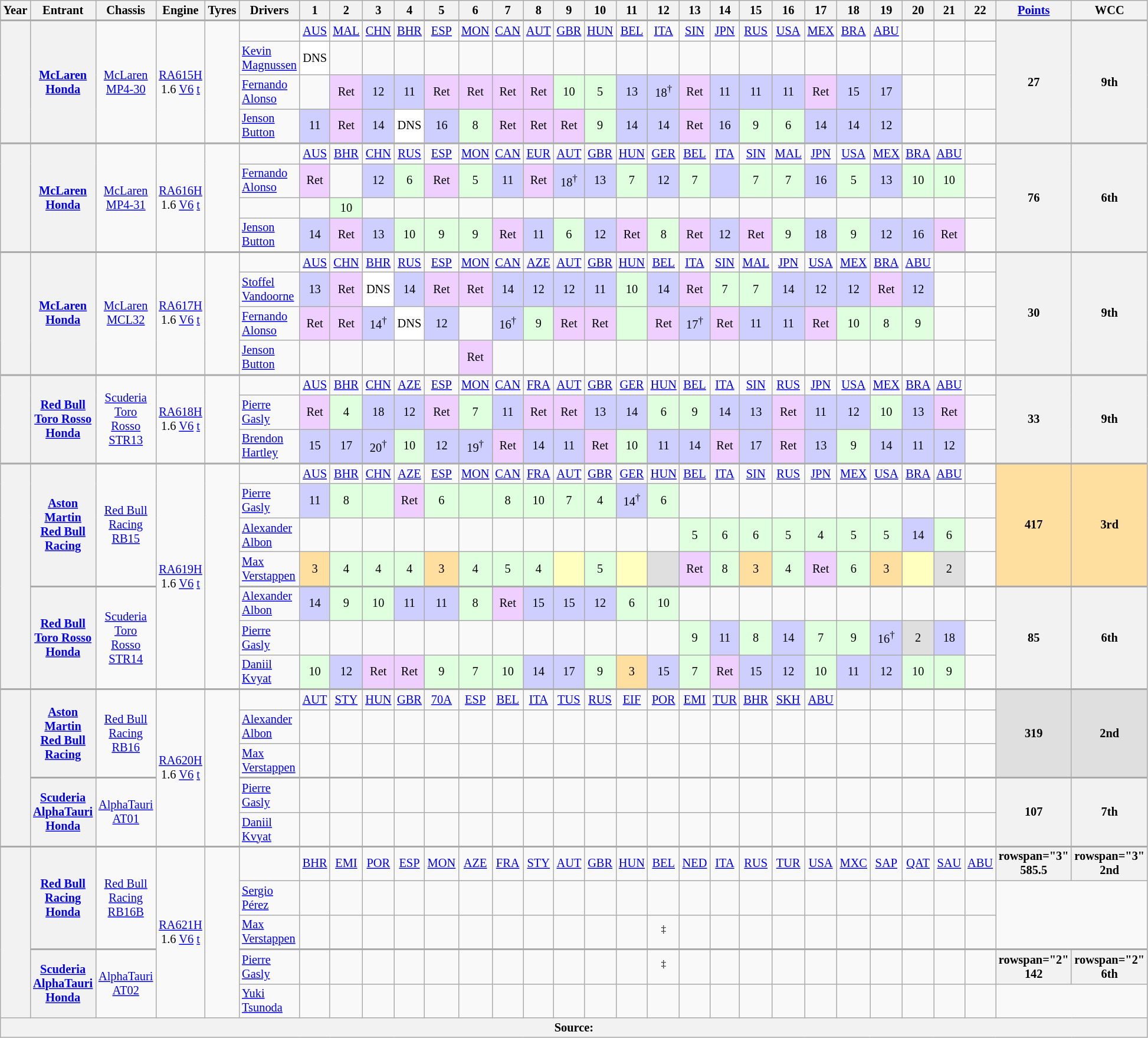<table class="wikitable" style="text-align:center; font-size:85%">
<tr>
<th>Year</th>
<th>Entrant</th>
<th>Chassis</th>
<th>Engine</th>
<th>Tyres</th>
<th>Drivers</th>
<th>1</th>
<th>2</th>
<th>3</th>
<th>4</th>
<th>5</th>
<th>6</th>
<th>7</th>
<th>8</th>
<th>9</th>
<th>10</th>
<th>11</th>
<th>12</th>
<th>13</th>
<th>14</th>
<th>15</th>
<th>16</th>
<th>17</th>
<th>18</th>
<th>19</th>
<th>20</th>
<th>21</th>
<th>22</th>
<th><a href='#'>Points</a></th>
<th>WCC</th>
</tr>
<tr style="border-top:2px solid #aaaaaa">
<th rowspan=4></th>
<th rowspan=4><a href='#'>McLaren Honda</a></th>
<td rowspan=4><a href='#'>McLaren MP4-30</a></td>
<td rowspan=4><a href='#'>RA615H</a><br>1.6 <a href='#'>V6</a> <a href='#'>t</a></td>
<td rowspan=4></td>
<td></td>
<td><a href='#'>AUS</a></td>
<td><a href='#'>MAL</a></td>
<td><a href='#'>CHN</a></td>
<td><a href='#'>BHR</a></td>
<td><a href='#'>ESP</a></td>
<td><a href='#'>MON</a></td>
<td><a href='#'>CAN</a></td>
<td><a href='#'>AUT</a></td>
<td><a href='#'>GBR</a></td>
<td><a href='#'>HUN</a></td>
<td><a href='#'>BEL</a></td>
<td><a href='#'>ITA</a></td>
<td><a href='#'>SIN</a></td>
<td><a href='#'>JPN</a></td>
<td><a href='#'>RUS</a></td>
<td><a href='#'>USA</a></td>
<td><a href='#'>MEX</a></td>
<td><a href='#'>BRA</a></td>
<td><a href='#'>ABU</a></td>
<td></td>
<td></td>
<td></td>
<th rowspan=4>27</th>
<th rowspan=4>9th</th>
</tr>
<tr>
<td align="left"> <a href='#'>Kevin Magnussen</a></td>
<td style="background:#ffffff;">DNS</td>
<td></td>
<td></td>
<td></td>
<td></td>
<td></td>
<td></td>
<td></td>
<td></td>
<td></td>
<td></td>
<td></td>
<td></td>
<td></td>
<td></td>
<td></td>
<td></td>
<td></td>
<td></td>
<td></td>
<td></td>
<td></td>
</tr>
<tr>
<td align="left"> <a href='#'>Fernando Alonso</a></td>
<td></td>
<td style="background:#efcfff;">Ret</td>
<td style="background:#cfcfff;">12</td>
<td style="background:#cfcfff;">11</td>
<td style="background:#efcfff;">Ret</td>
<td style="background:#efcfff;">Ret</td>
<td style="background:#efcfff;">Ret</td>
<td style="background:#efcfff;">Ret</td>
<td style="background:#dfffdf;">10</td>
<td style="background:#dfffdf;">5</td>
<td style="background:#cfcfff;">13</td>
<td style="background:#cfcfff;">18<sup>†</sup></td>
<td style="background:#efcfff;">Ret</td>
<td style="background:#cfcfff;">11</td>
<td style="background:#cfcfff;">11</td>
<td style="background:#cfcfff;">11</td>
<td style="background:#efcfff;">Ret</td>
<td style="background:#cfcfff;">15</td>
<td style="background:#cfcfff;">17</td>
<td></td>
<td></td>
<td></td>
</tr>
<tr>
<td align="left"> <a href='#'>Jenson Button</a></td>
<td style="background:#cfcfff;">11</td>
<td style="background:#efcfff;">Ret</td>
<td style="background:#cfcfff;">14</td>
<td style="background:#ffffff;">DNS</td>
<td style="background:#cfcfff;">16</td>
<td style="background:#dfffdf;">8</td>
<td style="background:#efcfff;">Ret</td>
<td style="background:#efcfff;">Ret</td>
<td style="background:#efcfff;">Ret</td>
<td style="background:#dfffdf;">9</td>
<td style="background:#cfcfff;">14</td>
<td style="background:#cfcfff;">14</td>
<td style="background:#efcfff;">Ret</td>
<td style="background:#cfcfff;">16</td>
<td style="background:#dfffdf;">9</td>
<td style="background:#dfffdf;">6</td>
<td style="background:#cfcfff;">14</td>
<td style="background:#cfcfff;">14</td>
<td style="background:#cfcfff;">12</td>
<td></td>
<td></td>
<td></td>
</tr>
<tr style="border-top:2px solid #aaaaaa">
<th rowspan=4></th>
<th rowspan=4><a href='#'>McLaren Honda</a></th>
<td rowspan=4><a href='#'>McLaren MP4-31</a></td>
<td rowspan=4><a href='#'>RA616H</a><br>1.6 <a href='#'>V6</a> <a href='#'>t</a></td>
<td rowspan=4></td>
<td></td>
<td><a href='#'>AUS</a></td>
<td><a href='#'>BHR</a></td>
<td><a href='#'>CHN</a></td>
<td><a href='#'>RUS</a></td>
<td><a href='#'>ESP</a></td>
<td><a href='#'>MON</a></td>
<td><a href='#'>CAN</a></td>
<td><a href='#'>EUR</a></td>
<td><a href='#'>AUT</a></td>
<td><a href='#'>GBR</a></td>
<td><a href='#'>HUN</a></td>
<td><a href='#'>GER</a></td>
<td><a href='#'>BEL</a></td>
<td><a href='#'>ITA</a></td>
<td><a href='#'>SIN</a></td>
<td><a href='#'>MAL</a></td>
<td><a href='#'>JPN</a></td>
<td><a href='#'>USA</a></td>
<td><a href='#'>MEX</a></td>
<td><a href='#'>BRA</a></td>
<td><a href='#'>ABU</a></td>
<td></td>
<th rowspan=4>76</th>
<th rowspan=4>6th</th>
</tr>
<tr>
<td align="left"> <a href='#'>Fernando Alonso</a></td>
<td style="background:#efcfff;">Ret</td>
<td></td>
<td style="background:#cfcfff;">12</td>
<td style="background:#dfffdf;">6</td>
<td style="background:#efcfff;">Ret</td>
<td style="background:#dfffdf;">5</td>
<td style="background:#cfcfff;">11</td>
<td style="background:#efcfff;">Ret</td>
<td style="background:#cfcfff;">18<sup>†</sup></td>
<td style="background:#cfcfff;">13</td>
<td style="background:#dfffdf;">7</td>
<td style="background:#cfcfff;">12</td>
<td style="background:#dfffdf;">7</td>
<td style="background:#cfcfff;"></td>
<td style="background:#dfffdf;">7</td>
<td style="background:#dfffdf;">7</td>
<td style="background:#cfcfff;">16</td>
<td style="background:#dfffdf;">5</td>
<td style="background:#cfcfff;">13</td>
<td style="background:#dfffdf;">10</td>
<td style="background:#dfffdf;">10</td>
<td></td>
</tr>
<tr>
<td align="left"></td>
<td></td>
<td style="background:#dfffdf;">10</td>
<td></td>
<td></td>
<td></td>
<td></td>
<td></td>
<td></td>
<td></td>
<td></td>
<td></td>
<td></td>
<td></td>
<td></td>
<td></td>
<td></td>
<td></td>
<td></td>
<td></td>
<td></td>
<td></td>
<td></td>
</tr>
<tr>
<td align="left"> <a href='#'>Jenson Button</a></td>
<td style="background:#cfcfff;">14</td>
<td style="background:#efcfff;">Ret</td>
<td style="background:#cfcfff;">13</td>
<td style="background:#dfffdf;">10</td>
<td style="background:#dfffdf;">9</td>
<td style="background:#dfffdf;">9</td>
<td style="background:#efcfff;">Ret</td>
<td style="background:#cfcfff;">11</td>
<td style="background:#dfffdf;">6</td>
<td style="background:#cfcfff;">12</td>
<td style="background:#efcfff;">Ret</td>
<td style="background:#dfffdf;">8</td>
<td style="background:#efcfff;">Ret</td>
<td style="background:#cfcfff;">12</td>
<td style="background:#efcfff;">Ret</td>
<td style="background:#dfffdf;">9</td>
<td style="background:#cfcfff;">18</td>
<td style="background:#dfffdf;">9</td>
<td style="background:#cfcfff;">12</td>
<td style="background:#cfcfff;">16</td>
<td style="background:#efcfff;">Ret</td>
<td></td>
</tr>
<tr style="border-top:2px solid #aaaaaa">
<th rowspan=4></th>
<th rowspan=4><a href='#'>McLaren Honda</a></th>
<td rowspan=4><a href='#'>McLaren MCL32</a></td>
<td rowspan=4><a href='#'>RA617H</a><br>1.6 <a href='#'>V6</a> <a href='#'>t</a></td>
<td rowspan=4></td>
<td></td>
<td><a href='#'>AUS</a></td>
<td><a href='#'>CHN</a></td>
<td><a href='#'>BHR</a></td>
<td><a href='#'>RUS</a></td>
<td><a href='#'>ESP</a></td>
<td><a href='#'>MON</a></td>
<td><a href='#'>CAN</a></td>
<td><a href='#'>AZE</a></td>
<td><a href='#'>AUT</a></td>
<td><a href='#'>GBR</a></td>
<td><a href='#'>HUN</a></td>
<td><a href='#'>BEL</a></td>
<td><a href='#'>ITA</a></td>
<td><a href='#'>SIN</a></td>
<td><a href='#'>MAL</a></td>
<td><a href='#'>JPN</a></td>
<td><a href='#'>USA</a></td>
<td><a href='#'>MEX</a></td>
<td><a href='#'>BRA</a></td>
<td><a href='#'>ABU</a></td>
<td></td>
<td></td>
<th rowspan=4>30</th>
<th rowspan=4>9th</th>
</tr>
<tr>
<td align="left"> <a href='#'>Stoffel Vandoorne</a></td>
<td style="background:#cfcfff">13</td>
<td style="background:#efcfff">Ret</td>
<td style="background:#ffffff">DNS</td>
<td style="background:#cfcfff">14</td>
<td style="background:#efcfff">Ret</td>
<td style="background:#efcfff">Ret</td>
<td style="background:#cfcfff">14</td>
<td style="background:#cfcfff">12</td>
<td style="background:#cfcfff">12</td>
<td style="background:#cfcfff">11</td>
<td style="background:#dfffdf">10</td>
<td style="background:#cfcfff">14</td>
<td style="background:#efcfff">Ret</td>
<td style="background:#dfffdf">7</td>
<td style="background:#dfffdf">7</td>
<td style="background:#cfcfff">14</td>
<td style="background:#cfcfff">12</td>
<td style="background:#cfcfff">12</td>
<td style="background:#efcfff">Ret</td>
<td style="background:#cfcfff">12</td>
<td></td>
<td></td>
</tr>
<tr>
<td align="left"> <a href='#'>Fernando Alonso</a></td>
<td style="background:#efcfff">Ret</td>
<td style="background:#efcfff">Ret</td>
<td style="background:#cfcfff">14<sup>†</sup></td>
<td style="background:#ffffff">DNS</td>
<td style="background:#cfcfff">12</td>
<td></td>
<td style="background:#cfcfff">16<sup>†</sup></td>
<td style="background:#dfffdf">9</td>
<td style="background:#efcfff">Ret</td>
<td style="background:#efcfff">Ret</td>
<td style="background:#dfffdf"></td>
<td style="background:#efcfff">Ret</td>
<td style="background:#cfcfff">17<sup>†</sup></td>
<td style="background:#efcfff">Ret</td>
<td style="background:#cfcfff">11</td>
<td style="background:#cfcfff">11</td>
<td style="background:#efcfff">Ret</td>
<td style="background:#dfffdf">10</td>
<td style="background:#dfffdf">8</td>
<td style="background:#dfffdf">9</td>
<td></td>
<td></td>
</tr>
<tr>
<td align="left"> <a href='#'>Jenson Button</a></td>
<td></td>
<td></td>
<td></td>
<td></td>
<td></td>
<td style="background:#efcfff">Ret</td>
<td></td>
<td></td>
<td></td>
<td></td>
<td></td>
<td></td>
<td></td>
<td></td>
<td></td>
<td></td>
<td></td>
<td></td>
<td></td>
<td></td>
<td></td>
<td></td>
</tr>
<tr style="border-top:2px solid #aaaaaa">
<th rowspan="3"></th>
<th rowspan="3"><a href='#'>Red Bull Toro Rosso Honda</a></th>
<td rowspan="3"><a href='#'>Scuderia Toro Rosso STR13</a></td>
<td rowspan="3"><a href='#'>RA618H</a><br>1.6 <a href='#'>V6</a> <a href='#'>t</a></td>
<td rowspan="3"></td>
<td></td>
<td><a href='#'>AUS</a></td>
<td><a href='#'>BHR</a></td>
<td><a href='#'>CHN</a></td>
<td><a href='#'>AZE</a></td>
<td><a href='#'>ESP</a></td>
<td><a href='#'>MON</a></td>
<td><a href='#'>CAN</a></td>
<td><a href='#'>FRA</a></td>
<td><a href='#'>AUT</a></td>
<td><a href='#'>GBR</a></td>
<td><a href='#'>GER</a></td>
<td><a href='#'>HUN</a></td>
<td><a href='#'>BEL</a></td>
<td><a href='#'>ITA</a></td>
<td><a href='#'>SIN</a></td>
<td><a href='#'>RUS</a></td>
<td><a href='#'>JPN</a></td>
<td><a href='#'>USA</a></td>
<td><a href='#'>MEX</a></td>
<td><a href='#'>BRA</a></td>
<td><a href='#'>ABU</a></td>
<td></td>
<th rowspan="3">33</th>
<th rowspan="3">9th</th>
</tr>
<tr>
<td align="left"> <a href='#'>Pierre Gasly</a></td>
<td style="background:#efcfff">Ret</td>
<td style="background:#dfffdf">4</td>
<td style="background:#cfcfff">18</td>
<td style="background:#cfcfff">12</td>
<td style="background:#efcfff">Ret</td>
<td style="background:#dfffdf">7</td>
<td style="background:#cfcfff">11</td>
<td style="background:#efcfff">Ret</td>
<td style="background:#efcfff">Ret</td>
<td style="background:#cfcfff">13</td>
<td style="background:#cfcfff">14</td>
<td style="background:#dfffdf">6</td>
<td style="background:#dfffdf">9</td>
<td style="background:#cfcfff">14</td>
<td style="background:#cfcfff">13</td>
<td style="background:#efcfff">Ret</td>
<td style="background:#cfcfff">11</td>
<td style="background:#cfcfff">12</td>
<td style="background:#dfffdf">10</td>
<td style="background:#cfcfff">13</td>
<td style="background:#efcfff">Ret</td>
<td></td>
</tr>
<tr>
<td align="left"> <a href='#'>Brendon Hartley</a></td>
<td style="background:#cfcfff">15</td>
<td style="background:#cfcfff">17</td>
<td style="background:#cfcfff">20<sup>†</sup></td>
<td style="background:#dfffdf">10</td>
<td style="background:#cfcfff">12</td>
<td style="background:#cfcfff">19<sup>†</sup></td>
<td style="background:#efcfff">Ret</td>
<td style="background:#cfcfff">14</td>
<td style="background:#cfcfff">11</td>
<td style="background:#efcfff">Ret</td>
<td style="background:#dfffdf">10</td>
<td style="background:#cfcfff">11</td>
<td style="background:#cfcfff">14</td>
<td style="background:#efcfff">Ret</td>
<td style="background:#cfcfff">17</td>
<td style="background:#efcfff">Ret</td>
<td style="background:#cfcfff">13</td>
<td style="background:#dfffdf">9</td>
<td style="background:#cfcfff">14</td>
<td style="background:#cfcfff">11</td>
<td style="background:#cfcfff">12</td>
<td></td>
</tr>
<tr style="border-top:2px solid #aaaaaa">
<th rowspan="7"></th>
<th rowspan="4"><a href='#'>Aston Martin Red Bull Racing</a></th>
<td rowspan="4"><a href='#'>Red Bull Racing RB15</a></td>
<td rowspan="7"><a href='#'>RA619H</a><br>1.6 <a href='#'>V6</a> <a href='#'>t</a></td>
<td rowspan="7"></td>
<td></td>
<td><a href='#'>AUS</a></td>
<td><a href='#'>BHR</a></td>
<td><a href='#'>CHN</a></td>
<td><a href='#'>AZE</a></td>
<td><a href='#'>ESP</a></td>
<td><a href='#'>MON</a></td>
<td><a href='#'>CAN</a></td>
<td><a href='#'>FRA</a></td>
<td><a href='#'>AUT</a></td>
<td><a href='#'>GBR</a></td>
<td><a href='#'>GER</a></td>
<td><a href='#'>HUN</a></td>
<td><a href='#'>BEL</a></td>
<td><a href='#'>ITA</a></td>
<td><a href='#'>SIN</a></td>
<td><a href='#'>RUS</a></td>
<td><a href='#'>JPN</a></td>
<td><a href='#'>MEX</a></td>
<td><a href='#'>USA</a></td>
<td><a href='#'>BRA</a></td>
<td><a href='#'>ABU</a></td>
<td></td>
<th rowspan="4" style="background:#ffdf9f;">417</th>
<th rowspan="4" style="background:#ffdf9f;">3rd</th>
</tr>
<tr>
<td align="left"> <a href='#'>Pierre Gasly</a></td>
<td style="background:#cfcfff">11</td>
<td style="background:#dfffdf">8</td>
<td style="background:#dfffdf"></td>
<td style="background:#efcfff">Ret</td>
<td style="background:#dfffdf">6</td>
<td style="background:#dfffdf"></td>
<td style="background:#dfffdf">8</td>
<td style="background:#dfffdf">10</td>
<td style="background:#dfffdf">7</td>
<td style="background:#dfffdf">4</td>
<td style="background:#cfcfff">14<sup>†</sup></td>
<td style="background:#dfffdf">6</td>
<td></td>
<td></td>
<td></td>
<td></td>
<td></td>
<td></td>
<td></td>
<td></td>
<td></td>
<td></td>
</tr>
<tr>
<td align="left"> <a href='#'>Alexander Albon</a></td>
<td></td>
<td></td>
<td></td>
<td></td>
<td></td>
<td></td>
<td></td>
<td></td>
<td></td>
<td></td>
<td></td>
<td></td>
<td style="background:#dfffdf">5</td>
<td style="background:#dfffdf">6</td>
<td style="background:#dfffdf">6</td>
<td style="background:#dfffdf">5</td>
<td style="background:#dfffdf">4</td>
<td style="background:#dfffdf">5</td>
<td style="background:#dfffdf">5</td>
<td style="background:#cfcfff">14</td>
<td style="background:#dfffdf">6</td>
<td></td>
</tr>
<tr>
<td align="left"> <a href='#'>Max Verstappen</a></td>
<td style="background:#ffdf9f">3</td>
<td style="background:#dfffdf">4</td>
<td style="background:#dfffdf">4</td>
<td style="background:#dfffdf">4</td>
<td style="background:#ffdf9f">3</td>
<td style="background:#dfffdf">4</td>
<td style="background:#dfffdf">5</td>
<td style="background:#dfffdf">4</td>
<td style="background:#ffffbf"></td>
<td style="background:#dfffdf">5</td>
<td style="background:#ffffbf"></td>
<td style="background:#dfdfdf"></td>
<td style="background:#efcfff">Ret</td>
<td style="background:#dfffdf">8</td>
<td style="background:#ffdf9f">3</td>
<td style="background:#dfffdf">4</td>
<td style="background:#efcfff">Ret</td>
<td style="background:#dfffdf">6</td>
<td style="background:#ffdf9f">3</td>
<td style="background:#ffffbf"></td>
<td style="background:#dfdfdf">2</td>
<td></td>
</tr>
<tr style="border-top:2px solid #aaaaaa">
<th rowspan="3"><a href='#'>Red Bull Toro Rosso Honda</a></th>
<td rowspan="3"><a href='#'>Scuderia Toro Rosso STR14</a></td>
<td align="left"> <a href='#'>Alexander Albon</a></td>
<td style="background:#cfcfff">14</td>
<td style="background:#dfffdf">9</td>
<td style="background:#dfffdf">10</td>
<td style="background:#cfcfff">11</td>
<td style="background:#cfcfff">11</td>
<td style="background:#dfffdf">8</td>
<td style="background:#efcfff">Ret</td>
<td style="background:#cfcfff">15</td>
<td style="background:#cfcfff">15</td>
<td style="background:#cfcfff">12</td>
<td style="background:#dfffdf">6</td>
<td style="background:#dfffdf">10</td>
<td></td>
<td></td>
<td></td>
<td></td>
<td></td>
<td></td>
<td></td>
<td></td>
<td></td>
<td></td>
<th rowspan="3">85</th>
<th rowspan="3">6th</th>
</tr>
<tr>
<td align="left"> <a href='#'>Pierre Gasly</a></td>
<td></td>
<td></td>
<td></td>
<td></td>
<td></td>
<td></td>
<td></td>
<td></td>
<td></td>
<td></td>
<td></td>
<td></td>
<td style="background:#dfffdf">9</td>
<td style="background:#cfcfff">11</td>
<td style="background:#dfffdf">8</td>
<td style="background:#cfcfff">14</td>
<td style="background:#dfffdf">7</td>
<td style="background:#dfffdf">9</td>
<td style="background:#cfcfff">16<sup>†</sup></td>
<td style="background:#dfdfdf">2</td>
<td style="background:#cfcfff">18</td>
<td></td>
</tr>
<tr>
<td align="left"> <a href='#'>Daniil Kvyat</a></td>
<td style="background:#dfffdf">10</td>
<td style="background:#cfcfff">12</td>
<td style="background:#efcfff">Ret</td>
<td style="background:#efcfff">Ret</td>
<td style="background:#dfffdf">9</td>
<td style="background:#dfffdf">7</td>
<td style="background:#dfffdf">10</td>
<td style="background:#cfcfff">14</td>
<td style="background:#cfcfff">17</td>
<td style="background:#dfffdf">9</td>
<td style="background:#ffdf9f">3</td>
<td style="background:#cfcfff">15</td>
<td style="background:#dfffdf">7</td>
<td style="background:#efcfff">Ret</td>
<td style="background:#cfcfff">15</td>
<td style="background:#cfcfff">12</td>
<td style="background:#dfffdf">10</td>
<td style="background:#cfcfff">11</td>
<td style="background:#cfcfff">12</td>
<td style="background:#dfffdf">10</td>
<td style="background:#dfffdf">9</td>
<td></td>
</tr>
<tr style="border-top:2px solid #aaaaaa">
<th rowspan="5"></th>
<th rowspan="3"><a href='#'>Aston Martin Red Bull Racing</a></th>
<td rowspan="3"><a href='#'>Red Bull Racing RB16</a></td>
<td rowspan="5"><a href='#'>RA620H</a><br>1.6 <a href='#'>V6</a> <a href='#'>t</a></td>
<td rowspan="5"></td>
<td></td>
<td><a href='#'>AUT</a></td>
<td><a href='#'>STY</a></td>
<td><a href='#'>HUN</a></td>
<td><a href='#'>GBR</a></td>
<td><a href='#'>70A</a></td>
<td><a href='#'>ESP</a></td>
<td><a href='#'>BEL</a></td>
<td><a href='#'>ITA</a></td>
<td><a href='#'>TUS</a></td>
<td><a href='#'>RUS</a></td>
<td><a href='#'>EIF</a></td>
<td><a href='#'>POR</a></td>
<td><a href='#'>EMI</a></td>
<td><a href='#'>TUR</a></td>
<td><a href='#'>BHR</a></td>
<td><a href='#'>SKH</a></td>
<td><a href='#'>ABU</a></td>
<td></td>
<td></td>
<td></td>
<td></td>
<td></td>
<th rowspan="3" style="background:#DFDFDF;">319</th>
<th rowspan="3" style="background:#DFDFDF;">2nd</th>
</tr>
<tr>
<td align="left"> <a href='#'>Alexander Albon</a></td>
<td></td>
<td></td>
<td></td>
<td></td>
<td></td>
<td></td>
<td></td>
<td></td>
<td></td>
<td></td>
<td></td>
<td></td>
<td></td>
<td></td>
<td></td>
<td></td>
<td></td>
<td></td>
<td></td>
<td></td>
<td></td>
<td></td>
</tr>
<tr>
<td align="left"> <a href='#'>Max Verstappen</a></td>
<td></td>
<td></td>
<td></td>
<td></td>
<td></td>
<td></td>
<td></td>
<td></td>
<td></td>
<td></td>
<td></td>
<td></td>
<td></td>
<td></td>
<td></td>
<td></td>
<td></td>
<td></td>
<td></td>
<td></td>
<td></td>
<td></td>
</tr>
<tr style="border-top:2px solid #aaaaaa">
<th rowspan="2"><a href='#'>Scuderia AlphaTauri Honda</a></th>
<td rowspan="2"><a href='#'>AlphaTauri AT01</a></td>
<td align="left"> <a href='#'>Pierre Gasly</a></td>
<td></td>
<td></td>
<td></td>
<td></td>
<td></td>
<td></td>
<td></td>
<td></td>
<td></td>
<td></td>
<td></td>
<td></td>
<td></td>
<td></td>
<td></td>
<td></td>
<td></td>
<td></td>
<td></td>
<td></td>
<td></td>
<td></td>
<th rowspan="2">107</th>
<th rowspan="2">7th</th>
</tr>
<tr>
<td align="left"> <a href='#'>Daniil Kvyat</a></td>
<td></td>
<td></td>
<td></td>
<td></td>
<td></td>
<td></td>
<td></td>
<td></td>
<td></td>
<td></td>
<td></td>
<td></td>
<td></td>
<td></td>
<td></td>
<td></td>
<td></td>
<td></td>
<td></td>
<td></td>
<td></td>
<td></td>
</tr>
<tr>
</tr>
<tr style="border-top:2px solid #aaaaaa">
<th rowspan="5"></th>
<th rowspan="3"><a href='#'>Red Bull Racing Honda</a></th>
<td rowspan="3"><a href='#'>Red Bull Racing RB16B</a></td>
<td rowspan="5"><a href='#'>RA621H</a><br>1.6 <a href='#'>V6</a> <a href='#'>t</a></td>
<td rowspan="5"></td>
<td></td>
<td><a href='#'>BHR</a></td>
<td><a href='#'>EMI</a></td>
<td><a href='#'>POR</a></td>
<td><a href='#'>ESP</a></td>
<td><a href='#'>MON</a></td>
<td><a href='#'>AZE</a></td>
<td><a href='#'>FRA</a></td>
<td><a href='#'>STY</a></td>
<td><a href='#'>AUT</a></td>
<td><a href='#'>GBR</a></td>
<td><a href='#'>HUN</a></td>
<td><a href='#'>BEL</a></td>
<td><a href='#'>NED</a></td>
<td><a href='#'>ITA</a></td>
<td><a href='#'>RUS</a></td>
<td><a href='#'>TUR</a></td>
<td><a href='#'>USA</a></td>
<td><a href='#'>MXC</a></td>
<td><a href='#'>SAP</a></td>
<td><a href='#'>QAT</a></td>
<td><a href='#'>SAU</a></td>
<td><a href='#'>ABU</a></td>
<th>rowspan="3"  585.5</th>
<th>rowspan="3"  2nd</th>
</tr>
<tr>
<td align="left"> <a href='#'>Sergio Pérez</a></td>
<td></td>
<td></td>
<td></td>
<td></td>
<td></td>
<td></td>
<td></td>
<td></td>
<td></td>
<td></td>
<td></td>
<td></td>
<td></td>
<td></td>
<td></td>
<td></td>
<td></td>
<td></td>
<td></td>
<td></td>
<td></td>
<td></td>
</tr>
<tr>
<td align="left"> <a href='#'>Max Verstappen</a></td>
<td></td>
<td></td>
<td></td>
<td></td>
<td></td>
<td></td>
<td></td>
<td></td>
<td></td>
<td></td>
<td></td>
<td><sup>‡</sup></td>
<td></td>
<td></td>
<td></td>
<td></td>
<td></td>
<td></td>
<td></td>
<td></td>
<td></td>
<td></td>
</tr>
<tr style="border-top:2px solid #aaaaaa">
<th rowspan="2"><a href='#'>Scuderia AlphaTauri Honda</a></th>
<td rowspan="2"><a href='#'>AlphaTauri AT02</a></td>
<td align="left"> <a href='#'>Pierre Gasly</a></td>
<td></td>
<td></td>
<td></td>
<td></td>
<td></td>
<td></td>
<td></td>
<td></td>
<td></td>
<td></td>
<td></td>
<td><sup>‡</sup></td>
<td></td>
<td></td>
<td></td>
<td></td>
<td></td>
<td></td>
<td></td>
<td></td>
<td></td>
<td></td>
<th>rowspan="2"  142</th>
<th>rowspan="2"  6th</th>
</tr>
<tr>
<td align="left"> <a href='#'>Yuki Tsunoda</a></td>
<td></td>
<td></td>
<td></td>
<td></td>
<td></td>
<td></td>
<td></td>
<td></td>
<td></td>
<td></td>
<td></td>
<td></td>
<td></td>
<td></td>
<td></td>
<td></td>
<td></td>
<td></td>
<td></td>
<td></td>
<td></td>
<td></td>
</tr>
<tr>
<th colspan="30">Source:</th>
</tr>
</table>
